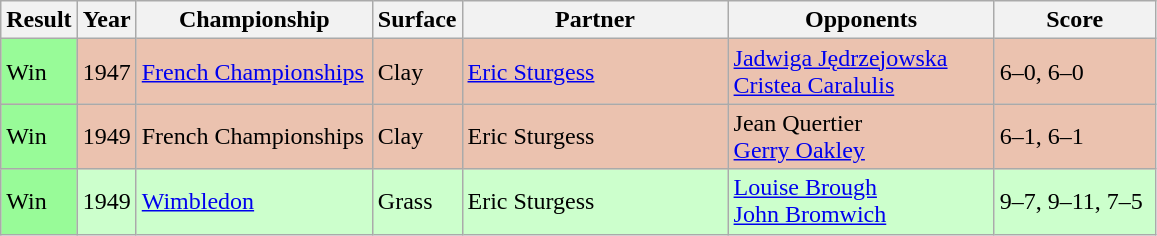<table class="sortable wikitable">
<tr>
<th style="width:40px">Result</th>
<th style="width:30px">Year</th>
<th style="width:150px">Championship</th>
<th style="width:50px">Surface</th>
<th style="width:170px">Partner</th>
<th style="width:170px">Opponents</th>
<th style="width:100px" class="unsortable">Score</th>
</tr>
<tr style="background:#ebc2af;">
<td style="background:#98fb98;">Win</td>
<td>1947</td>
<td><a href='#'>French Championships</a></td>
<td>Clay</td>
<td> <a href='#'>Eric Sturgess</a></td>
<td> <a href='#'>Jadwiga Jędrzejowska</a><br>  <a href='#'>Cristea Caralulis</a></td>
<td>6–0, 6–0</td>
</tr>
<tr style="background:#ebc2af;">
<td style="background:#98fb98;">Win</td>
<td>1949</td>
<td>French Championships</td>
<td>Clay</td>
<td>  Eric Sturgess</td>
<td> Jean Quertier<br>  <a href='#'>Gerry Oakley</a></td>
<td>6–1, 6–1</td>
</tr>
<tr style="background:#cfc;">
<td style="background:#98fb98;">Win</td>
<td>1949</td>
<td><a href='#'>Wimbledon</a></td>
<td>Grass</td>
<td>  Eric Sturgess</td>
<td> <a href='#'>Louise Brough</a><br>  <a href='#'>John Bromwich</a></td>
<td>9–7, 9–11, 7–5</td>
</tr>
</table>
